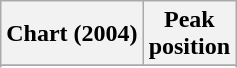<table class="wikitable sortable plainrowheaders">
<tr>
<th scope="col">Chart (2004)</th>
<th scope="col">Peak<br>position</th>
</tr>
<tr>
</tr>
<tr>
</tr>
<tr>
</tr>
</table>
